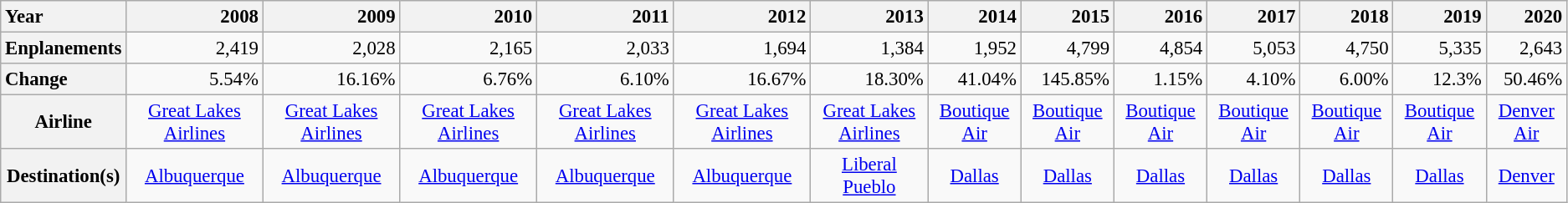<table class="wikitable" style="font-size:95%;">
<tr>
<th style="text-align:left;">Year</th>
<th style="text-align:right;">2008 </th>
<th style="text-align:right;">2009 </th>
<th style="text-align:right;">2010 </th>
<th style="text-align:right;">2011 </th>
<th style="text-align:right;">2012 </th>
<th style="text-align:right;">2013</th>
<th style="text-align:right;">2014</th>
<th style="text-align:right;">2015</th>
<th style="text-align:right;">2016</th>
<th style="text-align:right;">2017</th>
<th style="text-align:right;">2018</th>
<th style="text-align:right;">2019</th>
<th style="text-align:right;">2020</th>
</tr>
<tr>
<th style="text-align:left;">Enplanements</th>
<td style="text-align:right;">2,419</td>
<td style="text-align:right;">2,028</td>
<td style="text-align:right;">2,165</td>
<td style="text-align:right;">2,033</td>
<td style="text-align:right;">1,694</td>
<td style="text-align:right;">1,384</td>
<td style="text-align:right;">1,952</td>
<td style="text-align:right;">4,799</td>
<td style="text-align:right;">4,854</td>
<td style="text-align:right;">5,053</td>
<td style="text-align:right;">4,750</td>
<td style="text-align:right;">5,335</td>
<td style="text-align:right;">2,643</td>
</tr>
<tr>
<th style="text-align:left;">Change</th>
<td style="text-align:right;">5.54%</td>
<td style="text-align:right;">16.16%</td>
<td style="text-align:right;">6.76%</td>
<td style="text-align:right;">6.10%</td>
<td style="text-align:right;">16.67%</td>
<td style="text-align:right;">18.30%</td>
<td style="text-align:right;">41.04%</td>
<td style="text-align:right;">145.85%</td>
<td style="text-align:right;">1.15%</td>
<td style="text-align:right;">4.10%</td>
<td style="text-align:right;">6.00%</td>
<td style="text-align:right;">12.3%</td>
<td style="text-align:right;">50.46%</td>
</tr>
<tr>
<th>Airline</th>
<td style="text-align:center;"><a href='#'>Great Lakes Airlines</a></td>
<td style="text-align:center;"><a href='#'>Great Lakes Airlines</a></td>
<td style="text-align:center;"><a href='#'>Great Lakes Airlines</a></td>
<td style="text-align:center;"><a href='#'>Great Lakes Airlines</a></td>
<td style="text-align:center;"><a href='#'>Great Lakes Airlines</a></td>
<td style="text-align:center;"><a href='#'>Great Lakes Airlines</a></td>
<td style="text-align:center;"><a href='#'>Boutique Air</a></td>
<td style="text-align:center;"><a href='#'>Boutique Air</a></td>
<td style="text-align:center;"><a href='#'>Boutique Air</a></td>
<td style="text-align:center;"><a href='#'>Boutique Air</a></td>
<td style="text-align:center;"><a href='#'>Boutique Air</a></td>
<td style="text-align:center;"><a href='#'>Boutique Air</a></td>
<td style="text-align:center;"><a href='#'>Denver Air</a></td>
</tr>
<tr>
<th>Destination(s)</th>
<td style="text-align:center;"><a href='#'>Albuquerque</a></td>
<td style="text-align:center;"><a href='#'>Albuquerque</a></td>
<td style="text-align:center;"><a href='#'>Albuquerque</a></td>
<td style="text-align:center;"><a href='#'>Albuquerque</a></td>
<td style="text-align:center;"><a href='#'>Albuquerque</a></td>
<td style="text-align:center;"><a href='#'>Liberal</a><br><a href='#'>Pueblo</a></td>
<td style="text-align:center;"><a href='#'>Dallas</a></td>
<td style="text-align:center;"><a href='#'>Dallas</a></td>
<td style="text-align:center;"><a href='#'>Dallas</a></td>
<td style="text-align:center;"><a href='#'>Dallas</a></td>
<td style="text-align:center;"><a href='#'>Dallas</a></td>
<td style="text-align:center;"><a href='#'>Dallas</a></td>
<td style="text-align:center;"><a href='#'>Denver</a></td>
</tr>
</table>
